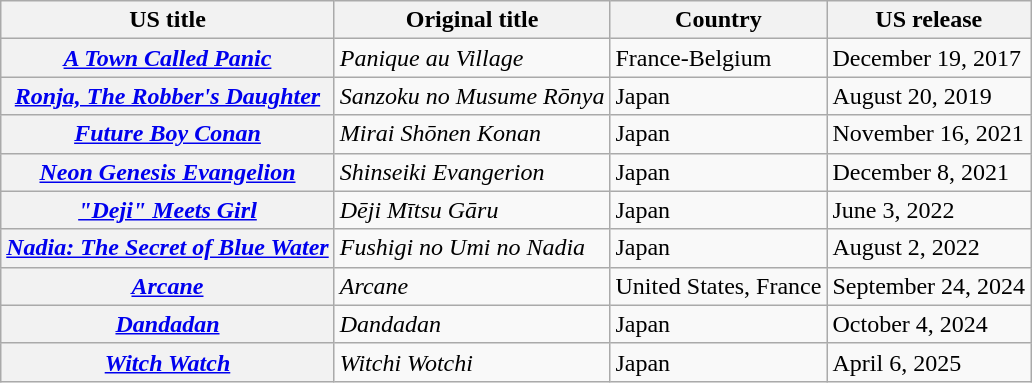<table class="wikitable sortable plainrowheaders">
<tr>
<th scope="col">US title</th>
<th scope="col">Original title</th>
<th>Country</th>
<th scope="col">US release</th>
</tr>
<tr>
<th scope="row"><em><a href='#'>A Town Called Panic</a></em></th>
<td><em>Panique au Village</em></td>
<td>France-Belgium</td>
<td>December 19, 2017</td>
</tr>
<tr>
<th scope="row"><em><a href='#'>Ronja, The Robber's Daughter</a></em></th>
<td><em>Sanzoku no Musume Rōnya</em></td>
<td>Japan</td>
<td>August 20, 2019</td>
</tr>
<tr>
<th scope="row"><em><a href='#'>Future Boy Conan</a></em></th>
<td><em>Mirai Shōnen Konan</em></td>
<td>Japan</td>
<td>November 16, 2021</td>
</tr>
<tr>
<th scope="row"><em><a href='#'>Neon Genesis Evangelion</a></em></th>
<td><em>Shinseiki Evangerion</em></td>
<td>Japan</td>
<td>December 8, 2021</td>
</tr>
<tr>
<th scope="row"><em><a href='#'>"Deji" Meets Girl</a></em></th>
<td><em>Dēji Mītsu Gāru</em></td>
<td>Japan</td>
<td>June 3, 2022</td>
</tr>
<tr>
<th scope="row"><em><a href='#'>Nadia: The Secret of Blue Water</a></em></th>
<td><em>Fushigi no Umi no Nadia</em></td>
<td>Japan</td>
<td>August 2, 2022</td>
</tr>
<tr>
<th scope="row"><em><a href='#'>Arcane</a></em></th>
<td><em>Arcane</em></td>
<td>United States, France</td>
<td>September 24, 2024</td>
</tr>
<tr>
<th scope="row"><em><a href='#'>Dandadan</a></em></th>
<td><em>Dandadan</em></td>
<td>Japan</td>
<td>October 4, 2024</td>
</tr>
<tr>
<th scope="row"><em><a href='#'>Witch Watch</a></em></th>
<td><em>Witchi Wotchi</em></td>
<td>Japan</td>
<td>April 6, 2025</td>
</tr>
</table>
